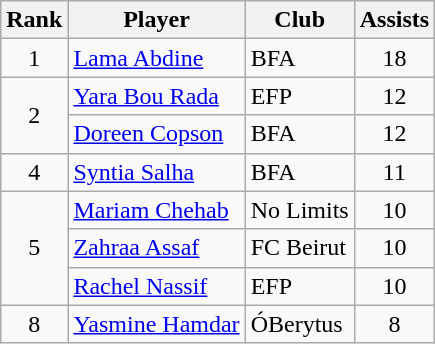<table class="wikitable" style="text-align:center">
<tr>
<th>Rank</th>
<th>Player</th>
<th>Club</th>
<th>Assists</th>
</tr>
<tr>
<td>1</td>
<td align="left"> <a href='#'>Lama Abdine</a></td>
<td align="left">BFA</td>
<td>18</td>
</tr>
<tr>
<td rowspan="2">2</td>
<td align="left"> <a href='#'>Yara Bou Rada</a></td>
<td align="left">EFP</td>
<td>12</td>
</tr>
<tr>
<td align="left"> <a href='#'>Doreen Copson</a></td>
<td align="left">BFA</td>
<td>12</td>
</tr>
<tr>
<td>4</td>
<td align="left"> <a href='#'>Syntia Salha</a></td>
<td align="left">BFA</td>
<td>11</td>
</tr>
<tr>
<td rowspan="3">5</td>
<td align="left"> <a href='#'>Mariam Chehab</a></td>
<td align="left">No Limits</td>
<td>10</td>
</tr>
<tr>
<td align="left"> <a href='#'>Zahraa Assaf</a></td>
<td align="left">FC Beirut</td>
<td>10</td>
</tr>
<tr>
<td align="left"> <a href='#'>Rachel Nassif</a></td>
<td align="left">EFP</td>
<td>10</td>
</tr>
<tr>
<td>8</td>
<td align="left"> <a href='#'>Yasmine Hamdar</a></td>
<td align="left">ÓBerytus</td>
<td>8</td>
</tr>
</table>
